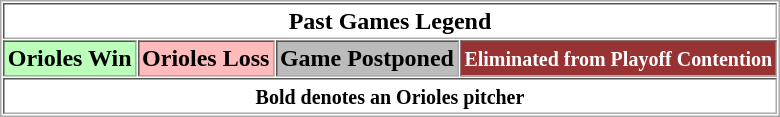<table border="1" cellpadding="2" cellspacing="1" style="margin:auto; border:1px solid #aaa;">
<tr>
<th colspan="4">Past Games Legend</th>
</tr>
<tr>
<th style="background:#bfb;">Orioles Win </th>
<th style="background:#fbb;">Orioles Loss </th>
<th style="background:#bbb;">Game Postponed </th>
<th style="background:#933;color:white;"><small>Eliminated from Playoff Contention</small> </th>
</tr>
<tr>
<th colspan="5"><small>Bold denotes an Orioles pitcher</small></th>
</tr>
</table>
